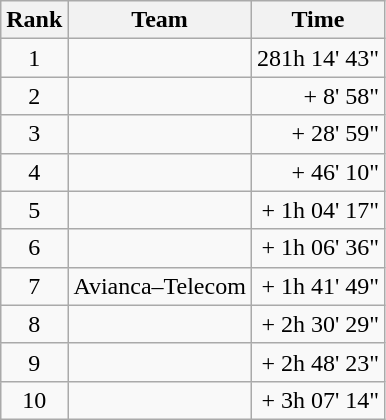<table class="wikitable">
<tr>
<th scope="col">Rank</th>
<th scope="col">Team</th>
<th scope="col">Time</th>
</tr>
<tr>
<td style="text-align:center;">1</td>
<td></td>
<td>281h 14' 43"</td>
</tr>
<tr>
<td style="text-align:center;">2</td>
<td></td>
<td style="text-align:right;">+ 8' 58"</td>
</tr>
<tr>
<td style="text-align:center;">3</td>
<td></td>
<td style="text-align:right;">+ 28' 59"</td>
</tr>
<tr>
<td style="text-align:center;">4</td>
<td></td>
<td style="text-align:right;">+ 46' 10"</td>
</tr>
<tr>
<td style="text-align:center;">5</td>
<td></td>
<td style="text-align:right;">+ 1h 04' 17"</td>
</tr>
<tr>
<td style="text-align:center;">6</td>
<td></td>
<td style="text-align:right;">+ 1h 06' 36"</td>
</tr>
<tr>
<td style="text-align:center;">7</td>
<td>Avianca–Telecom</td>
<td style="text-align:right;">+ 1h 41' 49"</td>
</tr>
<tr>
<td style="text-align:center;">8</td>
<td></td>
<td style="text-align:right;">+ 2h 30' 29"</td>
</tr>
<tr>
<td style="text-align:center;">9</td>
<td></td>
<td style="text-align:right;">+ 2h 48' 23"</td>
</tr>
<tr>
<td style="text-align:center;">10</td>
<td></td>
<td style="text-align:right;">+ 3h 07' 14"</td>
</tr>
</table>
